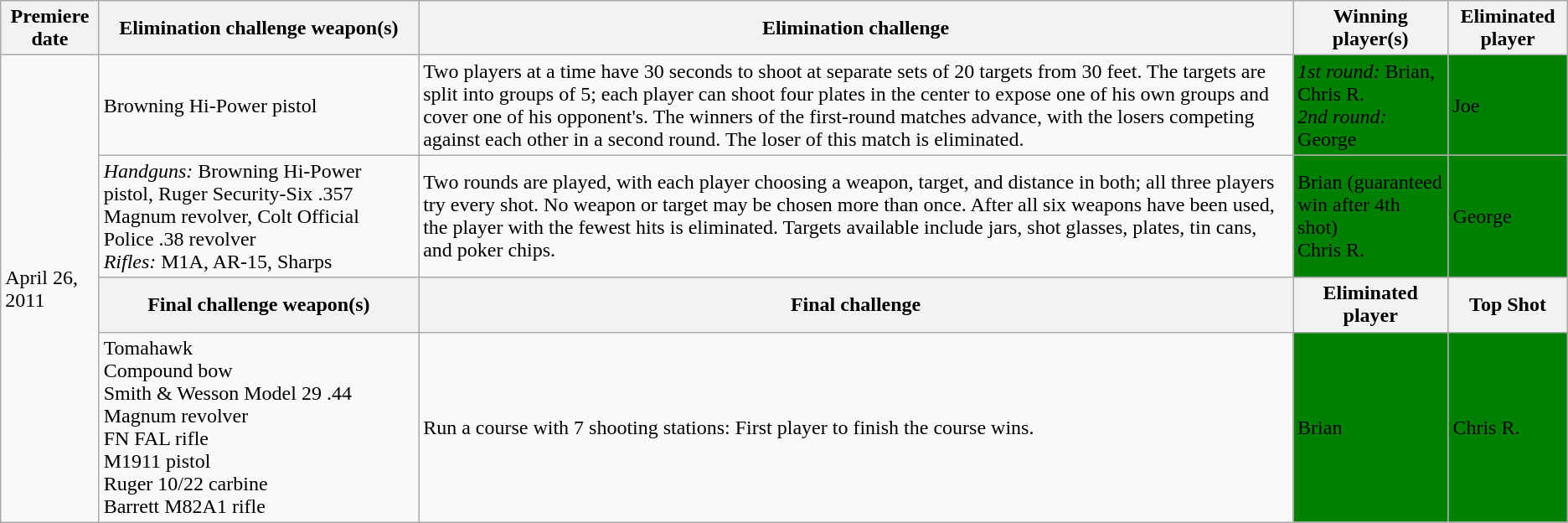<table class="wikitable">
<tr>
<th>Premiere date</th>
<th>Elimination challenge weapon(s)</th>
<th>Elimination challenge</th>
<th>Winning player(s)</th>
<th>Eliminated player</th>
</tr>
<tr>
<td rowspan="4">April 26, 2011</td>
<td>Browning Hi-Power pistol</td>
<td>Two players at a time have 30 seconds to shoot at separate sets of 20 targets from 30 feet. The targets are split into groups of 5; each player can shoot four plates in the center to expose one of his own groups and cover one of his opponent's. The winners of the first-round matches advance, with the losers competing against each other in a second round. The loser of this match is eliminated.</td>
<td style="background:green;"><span><em>1st round:</em> Brian, Chris R.<br><em>2nd round:</em> George</span></td>
<td style="background:green;"><span>Joe</span></td>
</tr>
<tr>
<td><em>Handguns:</em> Browning Hi-Power pistol, Ruger Security-Six .357 Magnum revolver, Colt Official Police .38 revolver<br><em>Rifles:</em> M1A, AR-15, Sharps</td>
<td>Two rounds are played, with each player choosing a weapon, target, and distance in both; all three players try every shot. No weapon or target may be chosen more than once. After all six weapons have been used, the player with the fewest hits is eliminated. Targets available include jars, shot glasses, plates, tin cans, and poker chips.</td>
<td style="background:green;"><span>Brian (guaranteed win after 4th shot)<br>Chris R.</span></td>
<td style="background:green;"><span>George</span></td>
</tr>
<tr>
<th>Final challenge weapon(s)</th>
<th>Final challenge</th>
<th>Eliminated player</th>
<th>Top Shot</th>
</tr>
<tr>
<td>Tomahawk<br>Compound bow<br>Smith & Wesson Model 29 .44 Magnum revolver<br>FN FAL rifle<br>M1911 pistol<br>Ruger 10/22 carbine<br>Barrett M82A1 rifle</td>
<td>Run a course with 7 shooting stations:  First player to finish the course wins.</td>
<td style="background:green;"><span>Brian</span></td>
<td style="background:green;"><span>Chris R.</span></td>
</tr>
</table>
